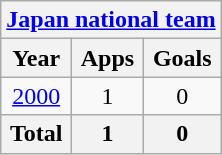<table class="wikitable" style="text-align:center">
<tr>
<th colspan=3><a href='#'>Japan national team</a></th>
</tr>
<tr>
<th>Year</th>
<th>Apps</th>
<th>Goals</th>
</tr>
<tr>
<td><a href='#'>2000</a></td>
<td>1</td>
<td>0</td>
</tr>
<tr>
<th>Total</th>
<th>1</th>
<th>0</th>
</tr>
</table>
